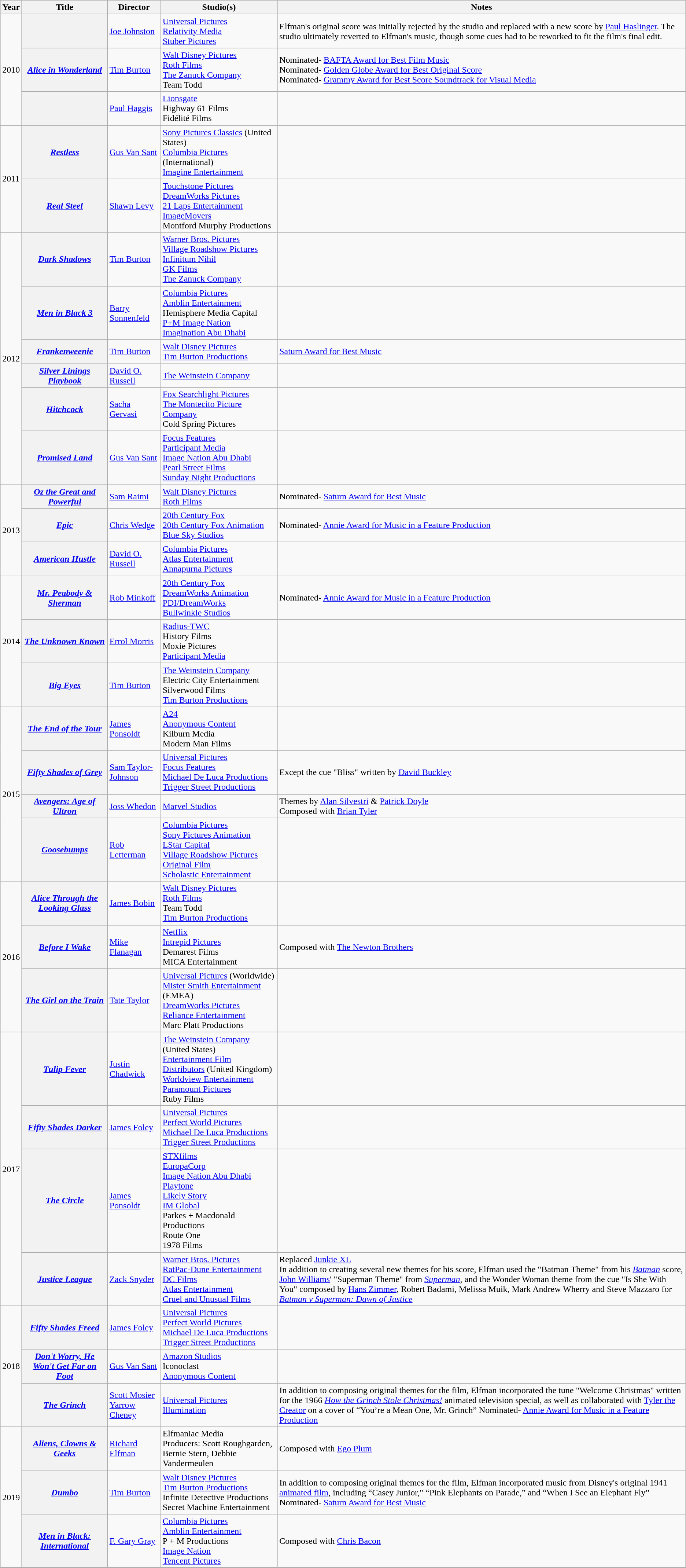<table class="wikitable sortable">
<tr>
<th>Year</th>
<th>Title</th>
<th>Director</th>
<th>Studio(s)</th>
<th>Notes</th>
</tr>
<tr>
<td rowspan="3">2010</td>
<th><em></em></th>
<td><a href='#'>Joe Johnston</a></td>
<td><a href='#'>Universal Pictures</a><br><a href='#'>Relativity Media</a><br><a href='#'>Stuber Pictures</a></td>
<td>Elfman's original score was initially rejected by the studio and replaced with a new score by <a href='#'>Paul Haslinger</a>. The studio ultimately reverted to Elfman's music, though some cues had to be reworked to fit the film's final edit.</td>
</tr>
<tr>
<th><em><a href='#'>Alice in Wonderland</a></em></th>
<td><a href='#'>Tim Burton</a></td>
<td><a href='#'>Walt Disney Pictures</a><br><a href='#'>Roth Films</a><br><a href='#'>The Zanuck Company</a><br>Team Todd</td>
<td>Nominated- <a href='#'>BAFTA Award for Best Film Music</a><br>Nominated- <a href='#'>Golden Globe Award for Best Original Score</a><br>Nominated- <a href='#'>Grammy Award for Best Score Soundtrack for Visual Media</a></td>
</tr>
<tr>
<th><em></em></th>
<td><a href='#'>Paul Haggis</a></td>
<td><a href='#'>Lionsgate</a> <br> Highway 61 Films <br> Fidélité Films</td>
<td></td>
</tr>
<tr>
<td rowspan="2">2011</td>
<th><em><a href='#'>Restless</a></em></th>
<td><a href='#'>Gus Van Sant</a></td>
<td><a href='#'>Sony Pictures Classics</a> (United States)<br><a href='#'>Columbia Pictures</a> (International)<br><a href='#'>Imagine Entertainment</a></td>
<td></td>
</tr>
<tr>
<th><em><a href='#'>Real Steel</a></em></th>
<td><a href='#'>Shawn Levy</a></td>
<td><a href='#'>Touchstone Pictures</a><br><a href='#'>DreamWorks Pictures</a><br><a href='#'>21 Laps Entertainment</a><br><a href='#'>ImageMovers</a><br>Montford Murphy Productions</td>
<td></td>
</tr>
<tr>
<td rowspan="6">2012</td>
<th><em><a href='#'>Dark Shadows</a></em></th>
<td><a href='#'>Tim Burton</a></td>
<td><a href='#'>Warner Bros. Pictures</a><br><a href='#'>Village Roadshow Pictures</a><br><a href='#'>Infinitum Nihil</a><br><a href='#'>GK Films</a><br><a href='#'>The Zanuck Company</a></td>
<td></td>
</tr>
<tr>
<th><em><a href='#'>Men in Black 3</a></em></th>
<td><a href='#'>Barry Sonnenfeld</a></td>
<td><a href='#'>Columbia Pictures</a><br><a href='#'>Amblin Entertainment</a><br>Hemisphere Media Capital<br><a href='#'>P+M Image Nation</a><br><a href='#'>Imagination Abu Dhabi</a></td>
<td></td>
</tr>
<tr>
<th><em><a href='#'>Frankenweenie</a></em></th>
<td><a href='#'>Tim Burton</a></td>
<td><a href='#'>Walt Disney Pictures</a><br><a href='#'>Tim Burton Productions</a></td>
<td><a href='#'>Saturn Award for Best Music</a></td>
</tr>
<tr>
<th><em><a href='#'>Silver Linings Playbook</a></em></th>
<td><a href='#'>David O. Russell</a></td>
<td><a href='#'>The Weinstein Company</a></td>
<td></td>
</tr>
<tr>
<th><em><a href='#'>Hitchcock</a></em></th>
<td><a href='#'>Sacha Gervasi</a></td>
<td><a href='#'>Fox Searchlight Pictures</a><br><a href='#'>The Montecito Picture Company</a><br>Cold Spring Pictures</td>
<td></td>
</tr>
<tr>
<th><em><a href='#'>Promised Land</a></em></th>
<td><a href='#'>Gus Van Sant</a></td>
<td><a href='#'>Focus Features</a><br><a href='#'>Participant Media</a><br><a href='#'>Image Nation Abu Dhabi</a><br><a href='#'>Pearl Street Films</a><br><a href='#'>Sunday Night Productions</a></td>
<td></td>
</tr>
<tr>
<td rowspan="3">2013</td>
<th><em><a href='#'>Oz the Great and Powerful</a></em></th>
<td><a href='#'>Sam Raimi</a></td>
<td><a href='#'>Walt Disney Pictures</a><br><a href='#'>Roth Films</a></td>
<td>Nominated- <a href='#'>Saturn Award for Best Music</a></td>
</tr>
<tr>
<th><em><a href='#'>Epic</a></em></th>
<td><a href='#'>Chris Wedge</a></td>
<td><a href='#'>20th Century Fox</a><br><a href='#'>20th Century Fox Animation</a><br><a href='#'>Blue Sky Studios</a></td>
<td>Nominated- <a href='#'>Annie Award for Music in a Feature Production</a></td>
</tr>
<tr>
<th><em><a href='#'>American Hustle</a></em></th>
<td><a href='#'>David O. Russell</a></td>
<td><a href='#'>Columbia Pictures</a><br><a href='#'>Atlas Entertainment</a><br><a href='#'>Annapurna Pictures</a></td>
<td></td>
</tr>
<tr>
<td rowspan="3">2014</td>
<th><em><a href='#'>Mr. Peabody & Sherman</a></em></th>
<td><a href='#'>Rob Minkoff</a></td>
<td><a href='#'>20th Century Fox</a><br><a href='#'>DreamWorks Animation</a><br><a href='#'>PDI/DreamWorks</a><br><a href='#'>Bullwinkle Studios</a></td>
<td>Nominated- <a href='#'>Annie Award for Music in a Feature Production</a></td>
</tr>
<tr>
<th><em><a href='#'>The Unknown Known</a></em></th>
<td><a href='#'>Errol Morris</a></td>
<td><a href='#'>Radius-TWC</a><br>History Films<br>Moxie Pictures<br><a href='#'>Participant Media</a></td>
<td></td>
</tr>
<tr>
<th><em><a href='#'>Big Eyes</a></em></th>
<td><a href='#'>Tim Burton</a></td>
<td><a href='#'>The Weinstein Company</a><br>Electric City Entertainment<br>Silverwood Films<br><a href='#'>Tim Burton Productions</a></td>
<td></td>
</tr>
<tr>
<td rowspan="4">2015</td>
<th><em><a href='#'>The End of the Tour</a></em></th>
<td><a href='#'>James Ponsoldt</a></td>
<td><a href='#'>A24</a><br><a href='#'>Anonymous Content</a><br>Kilburn Media<br>Modern Man Films</td>
<td></td>
</tr>
<tr>
<th><em><a href='#'>Fifty Shades of Grey</a></em></th>
<td><a href='#'>Sam Taylor-Johnson</a></td>
<td><a href='#'>Universal Pictures</a><br><a href='#'>Focus Features</a><br><a href='#'>Michael De Luca Productions</a><br><a href='#'>Trigger Street Productions</a></td>
<td>Except the cue "Bliss" written by <a href='#'>David Buckley</a></td>
</tr>
<tr>
<th><em><a href='#'>Avengers: Age of Ultron</a></em></th>
<td><a href='#'>Joss Whedon</a></td>
<td><a href='#'>Marvel Studios</a></td>
<td>Themes by <a href='#'>Alan Silvestri</a> & <a href='#'>Patrick Doyle</a><br>Composed with <a href='#'>Brian Tyler</a></td>
</tr>
<tr>
<th><em><a href='#'>Goosebumps</a></em></th>
<td><a href='#'>Rob Letterman</a></td>
<td><a href='#'>Columbia Pictures</a><br><a href='#'>Sony Pictures Animation</a><br><a href='#'>LStar Capital</a><br><a href='#'>Village Roadshow Pictures</a><br><a href='#'>Original Film</a><br><a href='#'>Scholastic Entertainment</a></td>
<td></td>
</tr>
<tr>
<td rowspan="3">2016</td>
<th><em><a href='#'>Alice Through the Looking Glass</a></em></th>
<td><a href='#'>James Bobin</a></td>
<td><a href='#'>Walt Disney Pictures</a><br><a href='#'>Roth Films</a><br>Team Todd<br><a href='#'>Tim Burton Productions</a></td>
<td></td>
</tr>
<tr>
<th><em><a href='#'>Before I Wake</a></em></th>
<td><a href='#'>Mike Flanagan</a></td>
<td><a href='#'>Netflix</a><br><a href='#'>Intrepid Pictures</a><br>Demarest Films<br>MICA Entertainment</td>
<td>Composed with <a href='#'>The Newton Brothers</a></td>
</tr>
<tr>
<th><em><a href='#'>The Girl on the Train</a></em></th>
<td><a href='#'>Tate Taylor</a></td>
<td><a href='#'>Universal Pictures</a> (Worldwide)<br><a href='#'>Mister Smith Entertainment</a> (EMEA)<br><a href='#'>DreamWorks Pictures</a><br><a href='#'>Reliance Entertainment</a><br>Marc Platt Productions</td>
<td></td>
</tr>
<tr>
<td rowspan="4">2017</td>
<th><em><a href='#'>Tulip Fever</a></em></th>
<td><a href='#'>Justin Chadwick</a></td>
<td><a href='#'>The Weinstein Company</a> (United States)<br><a href='#'>Entertainment Film Distributors</a> (United Kingdom)<br><a href='#'>Worldview Entertainment</a><br><a href='#'>Paramount Pictures</a><br>Ruby Films</td>
<td></td>
</tr>
<tr>
<th><em><a href='#'>Fifty Shades Darker</a></em></th>
<td><a href='#'>James Foley</a></td>
<td><a href='#'>Universal Pictures</a><br><a href='#'>Perfect World Pictures</a><br><a href='#'>Michael De Luca Productions</a><br><a href='#'>Trigger Street Productions</a></td>
<td></td>
</tr>
<tr>
<th><em><a href='#'>The Circle</a></em></th>
<td><a href='#'>James Ponsoldt</a></td>
<td><a href='#'>STXfilms</a><br><a href='#'>EuropaCorp</a><br><a href='#'>Image Nation Abu Dhabi</a><br><a href='#'>Playtone</a><br><a href='#'>Likely Story</a><br><a href='#'>IM Global</a><br>Parkes + Macdonald Productions<br>Route One<br>1978 Films</td>
<td></td>
</tr>
<tr>
<th><em><a href='#'>Justice League</a></em></th>
<td><a href='#'>Zack Snyder</a></td>
<td><a href='#'>Warner Bros. Pictures</a><br><a href='#'>RatPac-Dune Entertainment</a><br><a href='#'>DC Films</a><br><a href='#'>Atlas Entertainment</a><br><a href='#'>Cruel and Unusual Films</a></td>
<td>Replaced <a href='#'>Junkie XL</a><br>In addition to creating several new themes for his score, Elfman used the "Batman Theme" from his <em><a href='#'>Batman</a></em> score, <a href='#'>John Williams</a>' "Superman Theme" from <em><a href='#'>Superman</a></em>, and the Wonder Woman theme from the cue "Is She With You" composed by <a href='#'>Hans Zimmer</a>, Robert Badami, Melissa Muik, Mark Andrew Wherry and Steve Mazzaro for <em><a href='#'>Batman v Superman: Dawn of Justice</a></em></td>
</tr>
<tr>
<td rowspan="3">2018</td>
<th><em><a href='#'>Fifty Shades Freed</a></em></th>
<td><a href='#'>James Foley</a></td>
<td><a href='#'>Universal Pictures</a><br><a href='#'>Perfect World Pictures</a><br><a href='#'>Michael De Luca Productions</a><br><a href='#'>Trigger Street Productions</a></td>
<td></td>
</tr>
<tr>
<th><em><a href='#'>Don't Worry, He Won't Get Far on Foot</a></em></th>
<td><a href='#'>Gus Van Sant</a></td>
<td><a href='#'>Amazon Studios</a><br>Iconoclast<br><a href='#'>Anonymous Content</a></td>
<td></td>
</tr>
<tr>
<th><em><a href='#'>The Grinch</a></em></th>
<td><a href='#'>Scott Mosier</a><br><a href='#'>Yarrow Cheney</a></td>
<td><a href='#'>Universal Pictures</a><br><a href='#'>Illumination</a></td>
<td>In addition to composing original themes for the film, Elfman incorporated the tune "Welcome Christmas" written for the 1966 <a href='#'><em>How the Grinch Stole Christmas!</em></a> animated television special, as well as collaborated with <a href='#'>Tyler the Creator</a> on a cover of “You’re a Mean One, Mr. Grinch” Nominated- <a href='#'>Annie Award for Music in a Feature Production</a></td>
</tr>
<tr>
<td rowspan="3">2019</td>
<th><em><a href='#'>Aliens, Clowns & Geeks</a></em></th>
<td><a href='#'>Richard Elfman</a></td>
<td>Elfmaniac Media<br>Producers: Scott Roughgarden, Bernie Stern, Debbie Vandermeulen</td>
<td>Composed with <a href='#'>Ego Plum</a></td>
</tr>
<tr>
<th><em><a href='#'>Dumbo</a></em></th>
<td><a href='#'>Tim Burton</a></td>
<td><a href='#'>Walt Disney Pictures</a><br><a href='#'>Tim Burton Productions</a><br>Infinite Detective Productions<br>Secret Machine Entertainment</td>
<td>In addition to composing original themes for the film, Elfman incorporated music from Disney's original 1941 <a href='#'>animated film</a>, including “Casey Junior," “Pink Elephants on Parade,” and “When I See an Elephant Fly” Nominated- <a href='#'>Saturn Award for Best Music</a></td>
</tr>
<tr>
<th><em><a href='#'>Men in Black: International</a></em></th>
<td><a href='#'>F. Gary Gray</a></td>
<td><a href='#'>Columbia Pictures</a><br><a href='#'>Amblin Entertainment</a><br>P + M Productions<br><a href='#'>Image Nation</a><br><a href='#'>Tencent Pictures</a></td>
<td>Composed with <a href='#'>Chris Bacon</a></td>
</tr>
</table>
